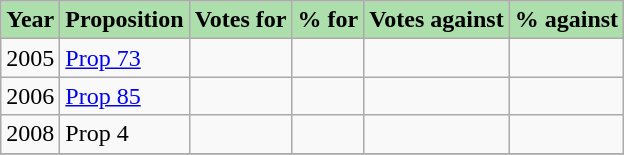<table class="wikitable" background-color:white">
<tr>
<th style="background-color:#addfad">Year</th>
<th style="background-color:#addfad">Proposition</th>
<th style="background-color:#addfad">Votes for</th>
<th style="background-color:#addfad">% for</th>
<th style="background-color:#addfad">Votes against</th>
<th style="background-color:#addfad">% against</th>
</tr>
<tr valign="top">
<td>2005</td>
<td><a href='#'>Prop 73</a></td>
<td></td>
<td></td>
<td></td>
<td></td>
</tr>
<tr valign="top">
<td>2006</td>
<td><a href='#'>Prop 85</a></td>
<td></td>
<td></td>
<td></td>
<td></td>
</tr>
<tr valign="top">
<td>2008</td>
<td>Prop 4</td>
<td></td>
<td></td>
<td></td>
<td></td>
</tr>
<tr valign="top">
</tr>
</table>
